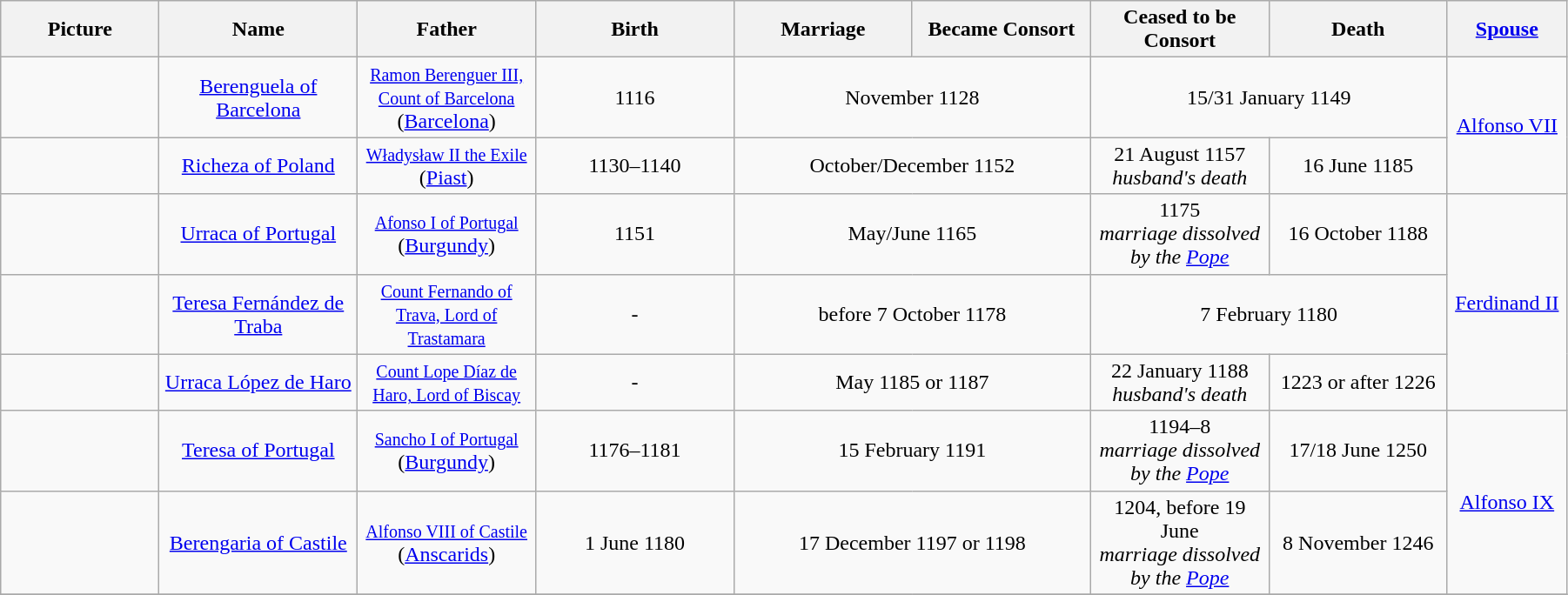<table width=95% class="wikitable">
<tr>
<th width = "8%">Picture</th>
<th width = "10%">Name</th>
<th width = "9%">Father</th>
<th width = "10%">Birth</th>
<th width = "9%">Marriage</th>
<th width = "9%">Became Consort</th>
<th width = "9%">Ceased to be Consort</th>
<th width = "9%">Death</th>
<th width = "6%"><a href='#'>Spouse</a></th>
</tr>
<tr>
<td align="center"></td>
<td align="center"><a href='#'>Berenguela of Barcelona</a><br></td>
<td align="center"><small><a href='#'>Ramon Berenguer III, Count of Barcelona</a></small><br> (<a href='#'>Barcelona</a>)</td>
<td align="center">1116</td>
<td align="center" colspan="2">November 1128</td>
<td align="center" colspan="2">15/31 January 1149</td>
<td align="center" rowspan="2"><a href='#'>Alfonso VII</a></td>
</tr>
<tr>
<td align="center"></td>
<td align="center"><a href='#'>Richeza of Poland</a><br></td>
<td align="center"><small><a href='#'>Władysław II the Exile</a></small><br>(<a href='#'>Piast</a>)</td>
<td align="center">1130–1140</td>
<td align="center" colspan="2">October/December 1152</td>
<td align="center">21 August 1157<br><em>husband's death</em></td>
<td align="center">16 June 1185</td>
</tr>
<tr>
<td align="center"></td>
<td align="center"><a href='#'>Urraca of Portugal</a><br></td>
<td align="center"><small><a href='#'>Afonso I of Portugal</a></small><br> (<a href='#'>Burgundy</a>)</td>
<td align="center">1151</td>
<td align="center" colspan="2">May/June 1165</td>
<td align="center">1175<br><em>marriage dissolved by the <a href='#'>Pope</a></em></td>
<td align="center">16 October 1188</td>
<td align="center" rowspan="3"><a href='#'>Ferdinand II</a></td>
</tr>
<tr>
<td align="center"></td>
<td align="center"><a href='#'>Teresa Fernández de Traba</a><br></td>
<td align="center"><small><a href='#'>Count Fernando of Trava, Lord of Trastamara</a></small></td>
<td align="center">-</td>
<td align="center" colspan="2">before 7 October 1178</td>
<td align="center" colspan="2">7 February 1180</td>
</tr>
<tr>
<td align="center"></td>
<td align="center"><a href='#'>Urraca López de Haro</a><br></td>
<td align="center"><small><a href='#'>Count Lope Díaz de Haro, Lord of Biscay</a></small></td>
<td align="center">-</td>
<td align="center" colspan="2">May 1185 or 1187</td>
<td align="center">22 January 1188<br><em>husband's death</em></td>
<td align="center">1223 or after 1226</td>
</tr>
<tr>
<td align="center"></td>
<td align="center"><a href='#'>Teresa of Portugal</a><br></td>
<td align="center"><small><a href='#'>Sancho I of Portugal</a></small><br> (<a href='#'>Burgundy</a>)</td>
<td align="center">1176–1181</td>
<td align="center" colspan="2">15 February 1191</td>
<td align="center">1194–8<br><em>marriage dissolved by the <a href='#'>Pope</a></em></td>
<td align="center">17/18 June 1250</td>
<td align="center" rowspan="2"><a href='#'>Alfonso IX</a></td>
</tr>
<tr>
<td align="center"></td>
<td align="center"><a href='#'>Berengaria of Castile</a><br></td>
<td align="center"><small><a href='#'>Alfonso VIII of Castile</a></small><br> (<a href='#'>Anscarids</a>)</td>
<td align="center">1 June 1180</td>
<td align="center" colspan="2">17 December 1197 or 1198</td>
<td align="center">1204, before 19 June<br><em>marriage dissolved by the <a href='#'>Pope</a></em></td>
<td align="center">8 November 1246</td>
</tr>
<tr>
</tr>
</table>
